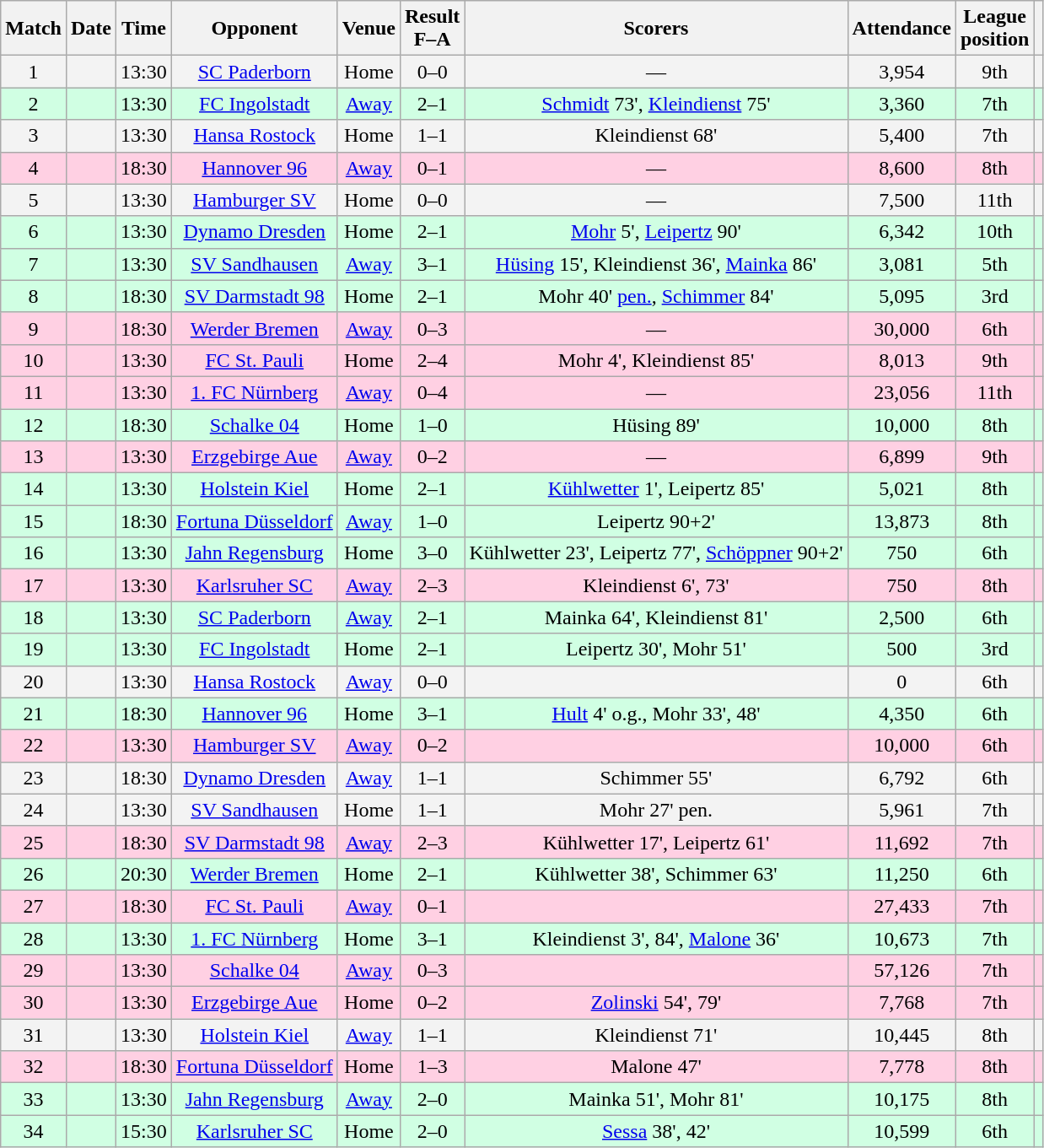<table class="wikitable sortable" style="text-align:center">
<tr>
<th>Match</th>
<th>Date</th>
<th>Time</th>
<th>Opponent</th>
<th>Venue</th>
<th>Result<br>F–A</th>
<th class="unsortable">Scorers</th>
<th>Attendance</th>
<th>League<br>position</th>
<th class="unsortable"></th>
</tr>
<tr bgcolor="#f3f3f3">
<td>1</td>
<td></td>
<td>13:30</td>
<td><a href='#'>SC Paderborn</a></td>
<td>Home</td>
<td>0–0</td>
<td>—</td>
<td>3,954</td>
<td>9th</td>
<td></td>
</tr>
<tr bgcolor="#d0ffe3">
<td>2</td>
<td></td>
<td>13:30</td>
<td><a href='#'>FC Ingolstadt</a></td>
<td><a href='#'>Away</a></td>
<td>2–1</td>
<td><a href='#'>Schmidt</a> 73', <a href='#'>Kleindienst</a> 75'</td>
<td>3,360</td>
<td>7th</td>
<td></td>
</tr>
<tr bgcolor="#f3f3f3">
<td>3</td>
<td></td>
<td>13:30</td>
<td><a href='#'>Hansa Rostock</a></td>
<td>Home</td>
<td>1–1</td>
<td>Kleindienst 68'</td>
<td>5,400</td>
<td>7th</td>
<td></td>
</tr>
<tr bgcolor="#ffd0e3">
<td>4</td>
<td></td>
<td>18:30</td>
<td><a href='#'>Hannover 96</a></td>
<td><a href='#'>Away</a></td>
<td>0–1</td>
<td>—</td>
<td>8,600</td>
<td>8th</td>
<td></td>
</tr>
<tr bgcolor="#f3f3f3">
<td>5</td>
<td></td>
<td>13:30</td>
<td><a href='#'>Hamburger SV</a></td>
<td>Home</td>
<td>0–0</td>
<td>—</td>
<td>7,500</td>
<td>11th</td>
<td></td>
</tr>
<tr bgcolor="#d0ffe3">
<td>6</td>
<td></td>
<td>13:30</td>
<td><a href='#'>Dynamo Dresden</a></td>
<td>Home</td>
<td>2–1</td>
<td><a href='#'>Mohr</a> 5', <a href='#'>Leipertz</a> 90'</td>
<td>6,342</td>
<td>10th</td>
<td></td>
</tr>
<tr bgcolor="#d0ffe3">
<td>7</td>
<td></td>
<td>13:30</td>
<td><a href='#'>SV Sandhausen</a></td>
<td><a href='#'>Away</a></td>
<td>3–1</td>
<td><a href='#'>Hüsing</a> 15', Kleindienst 36', <a href='#'>Mainka</a> 86'</td>
<td>3,081</td>
<td>5th</td>
<td></td>
</tr>
<tr bgcolor="#d0ffe3">
<td>8</td>
<td></td>
<td>18:30</td>
<td><a href='#'>SV Darmstadt 98</a></td>
<td>Home</td>
<td>2–1</td>
<td>Mohr 40' <a href='#'>pen.</a>, <a href='#'>Schimmer</a> 84'</td>
<td>5,095</td>
<td>3rd</td>
<td></td>
</tr>
<tr bgcolor="#ffd0e3">
<td>9</td>
<td></td>
<td>18:30</td>
<td><a href='#'>Werder Bremen</a></td>
<td><a href='#'>Away</a></td>
<td>0–3</td>
<td>—</td>
<td>30,000</td>
<td>6th</td>
<td></td>
</tr>
<tr bgcolor="#ffd0e3">
<td>10</td>
<td></td>
<td>13:30</td>
<td><a href='#'>FC St. Pauli</a></td>
<td>Home</td>
<td>2–4</td>
<td>Mohr 4', Kleindienst 85'</td>
<td>8,013</td>
<td>9th</td>
<td></td>
</tr>
<tr bgcolor="#ffd0e3">
<td>11</td>
<td></td>
<td>13:30</td>
<td><a href='#'>1. FC Nürnberg</a></td>
<td><a href='#'>Away</a></td>
<td>0–4</td>
<td>—</td>
<td>23,056</td>
<td>11th</td>
<td></td>
</tr>
<tr bgcolor="#d0ffe3">
<td>12</td>
<td></td>
<td>18:30</td>
<td><a href='#'>Schalke 04</a></td>
<td>Home</td>
<td>1–0</td>
<td>Hüsing 89'</td>
<td>10,000</td>
<td>8th</td>
<td></td>
</tr>
<tr bgcolor="#ffd0e3">
<td>13</td>
<td></td>
<td>13:30</td>
<td><a href='#'>Erzgebirge Aue</a></td>
<td><a href='#'>Away</a></td>
<td>0–2</td>
<td>—</td>
<td>6,899</td>
<td>9th</td>
<td></td>
</tr>
<tr bgcolor="#d0ffe3">
<td>14</td>
<td></td>
<td>13:30</td>
<td><a href='#'>Holstein Kiel</a></td>
<td>Home</td>
<td>2–1</td>
<td><a href='#'>Kühlwetter</a> 1', Leipertz 85'</td>
<td>5,021</td>
<td>8th</td>
<td></td>
</tr>
<tr bgcolor="#d0ffe3">
<td>15</td>
<td></td>
<td>18:30</td>
<td><a href='#'>Fortuna Düsseldorf</a></td>
<td><a href='#'>Away</a></td>
<td>1–0</td>
<td>Leipertz 90+2'</td>
<td>13,873</td>
<td>8th</td>
<td></td>
</tr>
<tr bgcolor="#d0ffe3">
<td>16</td>
<td></td>
<td>13:30</td>
<td><a href='#'>Jahn Regensburg</a></td>
<td>Home</td>
<td>3–0</td>
<td>Kühlwetter 23', Leipertz 77', <a href='#'>Schöppner</a> 90+2'</td>
<td>750</td>
<td>6th</td>
<td></td>
</tr>
<tr bgcolor="#ffd0e3">
<td>17</td>
<td></td>
<td>13:30</td>
<td><a href='#'>Karlsruher SC</a></td>
<td><a href='#'>Away</a></td>
<td>2–3</td>
<td>Kleindienst 6', 73'</td>
<td>750</td>
<td>8th</td>
<td></td>
</tr>
<tr bgcolor="#d0ffe3">
<td>18</td>
<td></td>
<td>13:30</td>
<td><a href='#'>SC Paderborn</a></td>
<td><a href='#'>Away</a></td>
<td>2–1</td>
<td>Mainka 64', Kleindienst 81'</td>
<td>2,500</td>
<td>6th</td>
<td></td>
</tr>
<tr bgcolor="#d0ffe3">
<td>19</td>
<td></td>
<td>13:30</td>
<td><a href='#'>FC Ingolstadt</a></td>
<td>Home</td>
<td>2–1</td>
<td>Leipertz 30', Mohr 51'</td>
<td>500</td>
<td>3rd</td>
<td></td>
</tr>
<tr bgcolor="#f3f3f3">
<td>20</td>
<td></td>
<td>13:30</td>
<td><a href='#'>Hansa Rostock</a></td>
<td><a href='#'>Away</a></td>
<td>0–0</td>
<td></td>
<td>0</td>
<td>6th</td>
<td></td>
</tr>
<tr bgcolor="#d0ffe3">
<td>21</td>
<td></td>
<td>18:30</td>
<td><a href='#'>Hannover 96</a></td>
<td>Home</td>
<td>3–1</td>
<td><a href='#'>Hult</a> 4' o.g., Mohr 33', 48'</td>
<td>4,350</td>
<td>6th</td>
<td></td>
</tr>
<tr bgcolor="#ffd0e3">
<td>22</td>
<td></td>
<td>13:30</td>
<td><a href='#'>Hamburger SV</a></td>
<td><a href='#'>Away</a></td>
<td>0–2</td>
<td></td>
<td>10,000</td>
<td>6th</td>
<td></td>
</tr>
<tr bgcolor="#f3f3f3">
<td>23</td>
<td></td>
<td>18:30</td>
<td><a href='#'>Dynamo Dresden</a></td>
<td><a href='#'>Away</a></td>
<td>1–1</td>
<td>Schimmer 55'</td>
<td>6,792</td>
<td>6th</td>
<td></td>
</tr>
<tr bgcolor="#f3f3f3">
<td>24</td>
<td></td>
<td>13:30</td>
<td><a href='#'>SV Sandhausen</a></td>
<td>Home</td>
<td>1–1</td>
<td>Mohr 27' pen.</td>
<td>5,961</td>
<td>7th</td>
<td></td>
</tr>
<tr bgcolor="#ffd0e3">
<td>25</td>
<td></td>
<td>18:30</td>
<td><a href='#'>SV Darmstadt 98</a></td>
<td><a href='#'>Away</a></td>
<td>2–3</td>
<td>Kühlwetter 17', Leipertz 61'</td>
<td>11,692</td>
<td>7th</td>
<td></td>
</tr>
<tr bgcolor="#d0ffe3">
<td>26</td>
<td></td>
<td>20:30</td>
<td><a href='#'>Werder Bremen</a></td>
<td>Home</td>
<td>2–1</td>
<td>Kühlwetter 38', Schimmer 63'</td>
<td>11,250</td>
<td>6th</td>
<td></td>
</tr>
<tr bgcolor="#ffd0e3">
<td>27</td>
<td></td>
<td>18:30</td>
<td><a href='#'>FC St. Pauli</a></td>
<td><a href='#'>Away</a></td>
<td>0–1</td>
<td></td>
<td>27,433</td>
<td>7th</td>
<td></td>
</tr>
<tr bgcolor="#d0ffe3">
<td>28</td>
<td></td>
<td>13:30</td>
<td><a href='#'>1. FC Nürnberg</a></td>
<td>Home</td>
<td>3–1</td>
<td>Kleindienst 3', 84', <a href='#'>Malone</a> 36'</td>
<td>10,673</td>
<td>7th</td>
<td></td>
</tr>
<tr bgcolor="#ffd0e3">
<td>29</td>
<td></td>
<td>13:30</td>
<td><a href='#'>Schalke 04</a></td>
<td><a href='#'>Away</a></td>
<td>0–3</td>
<td></td>
<td>57,126</td>
<td>7th</td>
<td></td>
</tr>
<tr bgcolor="#ffd0e3">
<td>30</td>
<td></td>
<td>13:30</td>
<td><a href='#'>Erzgebirge Aue</a></td>
<td>Home</td>
<td>0–2</td>
<td><a href='#'>Zolinski</a> 54', 79'</td>
<td>7,768</td>
<td>7th</td>
<td></td>
</tr>
<tr bgcolor="#f3f3f3">
<td>31</td>
<td></td>
<td>13:30</td>
<td><a href='#'>Holstein Kiel</a></td>
<td><a href='#'>Away</a></td>
<td>1–1</td>
<td>Kleindienst 71'</td>
<td>10,445</td>
<td>8th</td>
<td></td>
</tr>
<tr bgcolor="#ffd0e3">
<td>32</td>
<td></td>
<td>18:30</td>
<td><a href='#'>Fortuna Düsseldorf</a></td>
<td>Home</td>
<td>1–3</td>
<td>Malone 47'</td>
<td>7,778</td>
<td>8th</td>
<td></td>
</tr>
<tr bgcolor="#d0ffe3">
<td>33</td>
<td></td>
<td>13:30</td>
<td><a href='#'>Jahn Regensburg</a></td>
<td><a href='#'>Away</a></td>
<td>2–0</td>
<td>Mainka 51', Mohr 81'</td>
<td>10,175</td>
<td>8th</td>
<td></td>
</tr>
<tr bgcolor="#d0ffe3">
<td>34</td>
<td></td>
<td>15:30</td>
<td><a href='#'>Karlsruher SC</a></td>
<td>Home</td>
<td>2–0</td>
<td><a href='#'>Sessa</a> 38', 42'</td>
<td>10,599</td>
<td>6th</td>
<td></td>
</tr>
</table>
